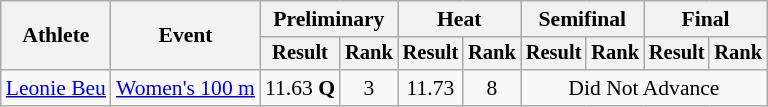<table class="wikitable" style="font-size:90%">
<tr>
<th rowspan="2">Athlete</th>
<th rowspan="2">Event</th>
<th colspan="2">Preliminary</th>
<th colspan="2">Heat</th>
<th colspan="2">Semifinal</th>
<th colspan="2">Final</th>
</tr>
<tr style="font-size:95%">
<th>Result</th>
<th>Rank</th>
<th>Result</th>
<th>Rank</th>
<th>Result</th>
<th>Rank</th>
<th>Result</th>
<th>Rank</th>
</tr>
<tr align=center>
<td align=left><a href='#'>Leonie Beu</a></td>
<td align=left><a href='#'>Women's 100 m</a></td>
<td>11.63 <strong>Q</strong></td>
<td>3</td>
<td>11.73</td>
<td>8</td>
<td colspan=4>Did Not Advance</td>
</tr>
</table>
